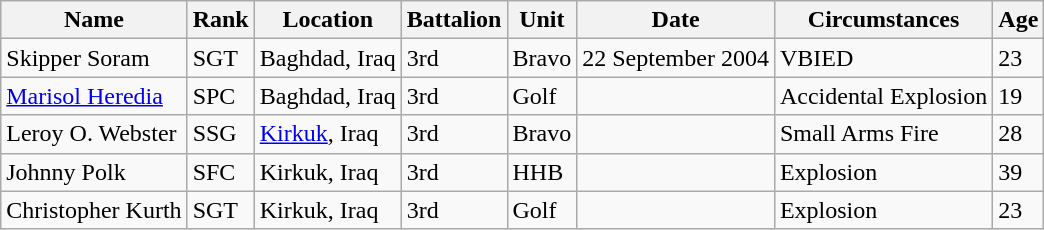<table class="wikitable sortable">
<tr>
<th>Name</th>
<th>Rank</th>
<th>Location</th>
<th>Battalion</th>
<th>Unit</th>
<th>Date</th>
<th>Circumstances</th>
<th>Age</th>
</tr>
<tr>
<td>Skipper Soram</td>
<td>SGT</td>
<td>Baghdad, Iraq</td>
<td>3rd</td>
<td>Bravo</td>
<td>22 September 2004</td>
<td>VBIED</td>
<td>23</td>
</tr>
<tr>
<td><a href='#'>Marisol Heredia</a></td>
<td>SPC</td>
<td>Baghdad, Iraq</td>
<td>3rd</td>
<td>Golf</td>
<td></td>
<td>Accidental Explosion</td>
<td>19</td>
</tr>
<tr>
<td>Leroy O. Webster</td>
<td>SSG</td>
<td><a href='#'>Kirkuk</a>, Iraq</td>
<td>3rd</td>
<td>Bravo</td>
<td></td>
<td>Small Arms Fire</td>
<td>28</td>
</tr>
<tr>
<td>Johnny Polk</td>
<td>SFC</td>
<td>Kirkuk, Iraq</td>
<td>3rd</td>
<td>HHB</td>
<td></td>
<td>Explosion</td>
<td>39</td>
</tr>
<tr>
<td>Christopher Kurth</td>
<td>SGT</td>
<td>Kirkuk, Iraq</td>
<td>3rd</td>
<td>Golf</td>
<td></td>
<td>Explosion</td>
<td>23</td>
</tr>
</table>
